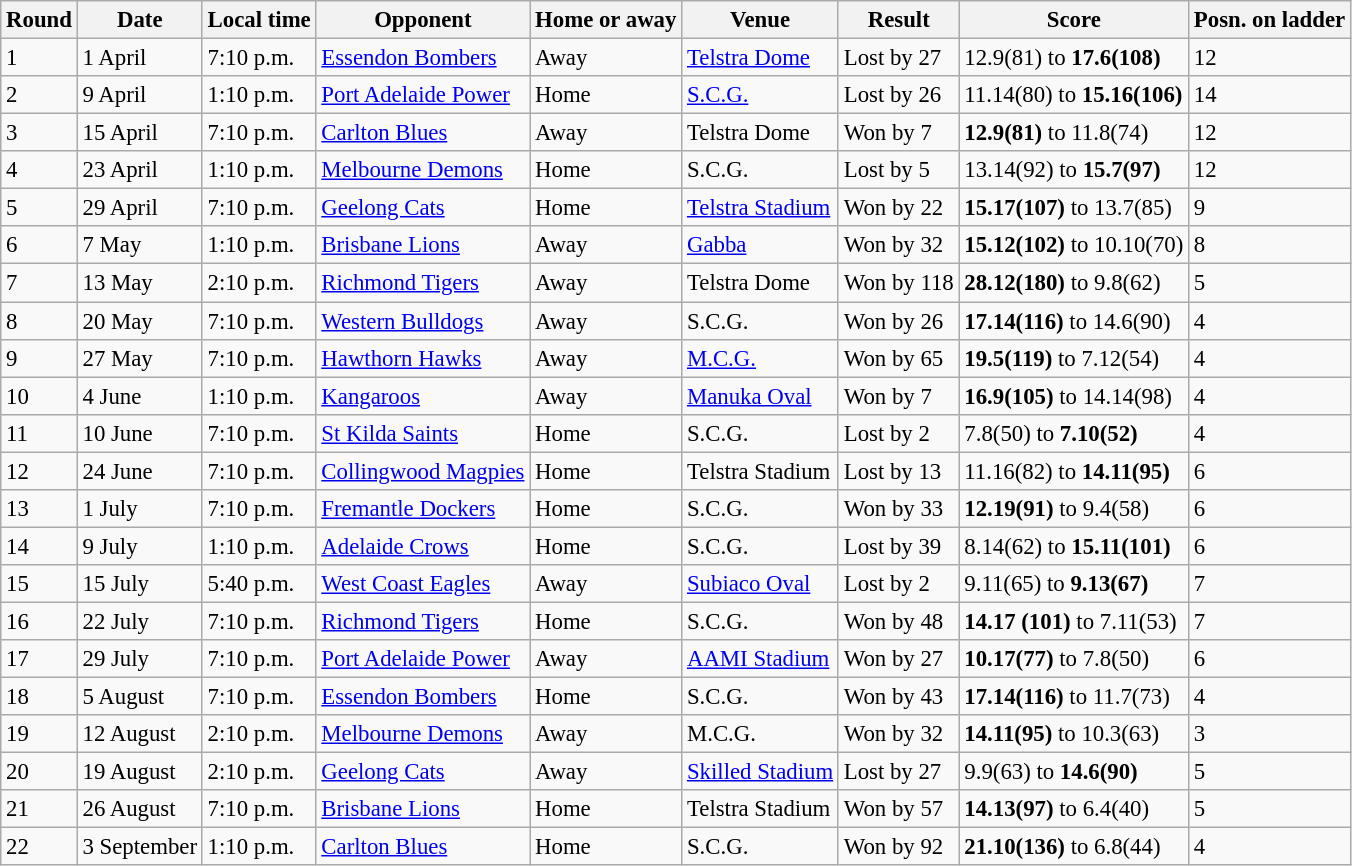<table class="wikitable" style="font-size: 95%;">
<tr>
<th>Round</th>
<th>Date</th>
<th>Local time</th>
<th>Opponent</th>
<th>Home or away</th>
<th>Venue</th>
<th>Result</th>
<th>Score</th>
<th>Posn. on ladder</th>
</tr>
<tr valign="top">
<td>1</td>
<td>1 April</td>
<td>7:10 p.m.</td>
<td align=left><a href='#'>Essendon Bombers</a></td>
<td>Away</td>
<td><a href='#'>Telstra Dome</a></td>
<td>Lost by 27</td>
<td>12.9(81) to <strong>17.6(108)</strong></td>
<td>12</td>
</tr>
<tr>
<td>2</td>
<td>9 April</td>
<td>1:10 p.m.</td>
<td align=left><a href='#'>Port Adelaide Power</a></td>
<td>Home</td>
<td><a href='#'>S.C.G.</a></td>
<td>Lost by 26</td>
<td>11.14(80) to <strong>15.16(106)</strong></td>
<td>14</td>
</tr>
<tr>
<td>3</td>
<td>15 April</td>
<td>7:10 p.m.</td>
<td align=left><a href='#'>Carlton Blues</a></td>
<td>Away</td>
<td>Telstra Dome</td>
<td>Won by 7</td>
<td><strong>12.9(81)</strong> to 11.8(74)</td>
<td>12</td>
</tr>
<tr>
<td>4</td>
<td>23 April</td>
<td>1:10 p.m.</td>
<td align=left><a href='#'>Melbourne Demons</a></td>
<td>Home</td>
<td>S.C.G.</td>
<td>Lost by 5</td>
<td>13.14(92) to <strong>15.7(97)</strong></td>
<td>12</td>
</tr>
<tr>
<td>5</td>
<td>29 April</td>
<td>7:10 p.m.</td>
<td align=left><a href='#'>Geelong Cats</a></td>
<td>Home</td>
<td><a href='#'>Telstra Stadium</a></td>
<td>Won by 22</td>
<td><strong>15.17(107)</strong> to 13.7(85)</td>
<td>9</td>
</tr>
<tr>
<td>6</td>
<td>7 May</td>
<td>1:10 p.m.</td>
<td align=left><a href='#'>Brisbane Lions</a></td>
<td>Away</td>
<td><a href='#'>Gabba</a></td>
<td>Won by 32</td>
<td><strong>15.12(102)</strong> to 10.10(70)</td>
<td>8</td>
</tr>
<tr>
<td>7</td>
<td>13 May</td>
<td>2:10 p.m.</td>
<td align=left><a href='#'>Richmond Tigers</a></td>
<td>Away</td>
<td>Telstra Dome</td>
<td>Won by 118</td>
<td><strong>28.12(180)</strong> to 9.8(62)</td>
<td>5</td>
</tr>
<tr>
<td>8</td>
<td>20 May</td>
<td>7:10 p.m.</td>
<td align=left><a href='#'>Western Bulldogs</a></td>
<td>Away</td>
<td>S.C.G.</td>
<td>Won by 26</td>
<td><strong>17.14(116)</strong> to 14.6(90)</td>
<td>4</td>
</tr>
<tr>
<td>9</td>
<td>27 May</td>
<td>7:10 p.m.</td>
<td align=left><a href='#'>Hawthorn Hawks</a></td>
<td>Away</td>
<td><a href='#'>M.C.G.</a></td>
<td>Won by 65</td>
<td><strong>19.5(119)</strong> to 7.12(54)</td>
<td>4</td>
</tr>
<tr>
<td>10</td>
<td>4 June</td>
<td>1:10 p.m.</td>
<td align=left><a href='#'>Kangaroos</a></td>
<td>Away</td>
<td><a href='#'>Manuka Oval</a></td>
<td>Won by 7</td>
<td><strong>16.9(105)</strong> to 14.14(98)</td>
<td>4</td>
</tr>
<tr>
<td>11</td>
<td>10 June</td>
<td>7:10 p.m.</td>
<td align=left><a href='#'>St Kilda Saints</a></td>
<td>Home</td>
<td>S.C.G.</td>
<td>Lost by 2</td>
<td>7.8(50) to <strong>7.10(52)</strong></td>
<td>4</td>
</tr>
<tr>
<td>12</td>
<td>24 June</td>
<td>7:10 p.m.</td>
<td align=left><a href='#'>Collingwood Magpies</a></td>
<td>Home</td>
<td>Telstra Stadium</td>
<td>Lost by 13</td>
<td>11.16(82) to <strong>14.11(95)</strong></td>
<td>6</td>
</tr>
<tr>
<td>13</td>
<td>1 July</td>
<td>7:10 p.m.</td>
<td align=left><a href='#'>Fremantle Dockers</a></td>
<td>Home</td>
<td>S.C.G.</td>
<td>Won by 33</td>
<td><strong>12.19(91)</strong> to 9.4(58)</td>
<td>6</td>
</tr>
<tr>
<td>14</td>
<td>9 July</td>
<td>1:10 p.m.</td>
<td align=left><a href='#'>Adelaide Crows</a></td>
<td>Home</td>
<td>S.C.G.</td>
<td>Lost by 39</td>
<td>8.14(62) to <strong>15.11(101)</strong></td>
<td>6</td>
</tr>
<tr>
<td>15</td>
<td>15 July</td>
<td>5:40 p.m.</td>
<td align=left><a href='#'>West Coast Eagles</a></td>
<td>Away</td>
<td><a href='#'>Subiaco Oval</a></td>
<td>Lost by 2</td>
<td>9.11(65) to <strong>9.13(67)</strong></td>
<td>7</td>
</tr>
<tr>
<td>16</td>
<td>22 July</td>
<td>7:10 p.m.</td>
<td align=left><a href='#'>Richmond Tigers</a></td>
<td>Home</td>
<td>S.C.G.</td>
<td>Won by 48</td>
<td><strong>14.17 (101)</strong> to 7.11(53)</td>
<td>7</td>
</tr>
<tr>
<td>17</td>
<td>29 July</td>
<td>7:10 p.m.</td>
<td align=left><a href='#'>Port Adelaide Power</a></td>
<td>Away</td>
<td><a href='#'>AAMI Stadium</a></td>
<td>Won by 27</td>
<td><strong>10.17(77)</strong> to 7.8(50)</td>
<td>6</td>
</tr>
<tr>
<td>18</td>
<td>5 August</td>
<td>7:10 p.m.</td>
<td align=left><a href='#'>Essendon Bombers</a></td>
<td>Home</td>
<td>S.C.G.</td>
<td>Won by 43</td>
<td><strong>17.14(116)</strong> to 11.7(73)</td>
<td>4</td>
</tr>
<tr>
<td>19</td>
<td>12 August</td>
<td>2:10 p.m.</td>
<td align=left><a href='#'>Melbourne Demons</a></td>
<td>Away</td>
<td>M.C.G.</td>
<td>Won by 32</td>
<td><strong>14.11(95)</strong> to 10.3(63)</td>
<td>3</td>
</tr>
<tr>
<td>20</td>
<td>19 August</td>
<td>2:10 p.m.</td>
<td align=left><a href='#'>Geelong Cats</a></td>
<td>Away</td>
<td><a href='#'>Skilled Stadium</a></td>
<td>Lost by 27</td>
<td>9.9(63) to <strong>14.6(90)</strong></td>
<td>5</td>
</tr>
<tr>
<td>21</td>
<td>26 August</td>
<td>7:10 p.m.</td>
<td align=left><a href='#'>Brisbane Lions</a></td>
<td>Home</td>
<td>Telstra Stadium</td>
<td>Won by 57</td>
<td><strong>14.13(97)</strong> to 6.4(40)</td>
<td>5</td>
</tr>
<tr>
<td>22</td>
<td>3 September</td>
<td>1:10 p.m.</td>
<td align=left><a href='#'>Carlton Blues</a></td>
<td>Home</td>
<td>S.C.G.</td>
<td>Won by 92</td>
<td><strong>21.10(136)</strong> to 6.8(44)</td>
<td>4</td>
</tr>
</table>
